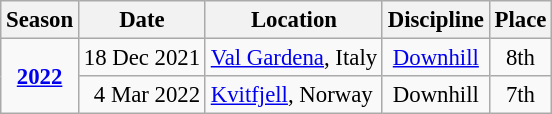<table class="wikitable" style="text-align:center; font-size:95%;">
<tr>
<th>Season</th>
<th>Date</th>
<th>Location</th>
<th>Discipline</th>
<th>Place</th>
</tr>
<tr>
<td rowspan="2"><strong><a href='#'>2022</a></strong></td>
<td align="right">18 Dec 2021</td>
<td align=left> <a href='#'>Val Gardena</a>, Italy</td>
<td><a href='#'>Downhill</a></td>
<td>8th</td>
</tr>
<tr>
<td align="right">4 Mar 2022</td>
<td align=left> <a href='#'>Kvitfjell</a>, Norway</td>
<td>Downhill</td>
<td>7th</td>
</tr>
</table>
